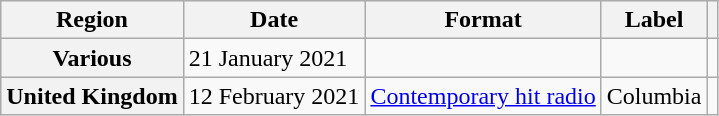<table class="wikitable plainrowheaders">
<tr>
<th scope="col">Region</th>
<th scope="col">Date</th>
<th scope="col">Format</th>
<th scope="col">Label</th>
<th></th>
</tr>
<tr>
<th scope="row">Various</th>
<td>21 January 2021</td>
<td></td>
<td></td>
<td></td>
</tr>
<tr>
<th scope="row">United Kingdom</th>
<td>12 February 2021</td>
<td><a href='#'>Contemporary hit radio</a></td>
<td>Columbia</td>
<td></td>
</tr>
</table>
